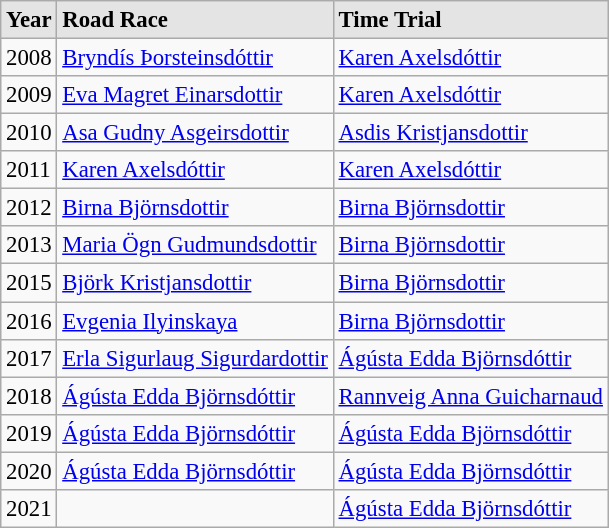<table class="wikitable sortable alternance" style="font-size:95%">
<tr bgcolor="#E4E4E4">
<td text-align:center;"><strong>Year</strong></td>
<td text-align:center;"><strong>Road Race</strong></td>
<td text-align:center;"><strong>Time Trial</strong></td>
</tr>
<tr>
<td>2008</td>
<td><a href='#'>Bryndís Þorsteinsdóttir</a></td>
<td><a href='#'>Karen Axelsdóttir</a></td>
</tr>
<tr>
<td>2009</td>
<td><a href='#'>Eva Magret Einarsdottir</a></td>
<td><a href='#'>Karen Axelsdóttir</a></td>
</tr>
<tr>
<td>2010</td>
<td><a href='#'>Asa Gudny Asgeirsdottir</a></td>
<td><a href='#'>Asdis Kristjansdottir</a></td>
</tr>
<tr>
<td>2011</td>
<td><a href='#'>Karen Axelsdóttir</a></td>
<td><a href='#'>Karen Axelsdóttir</a></td>
</tr>
<tr>
<td>2012</td>
<td><a href='#'>Birna Björnsdottir</a></td>
<td><a href='#'>Birna Björnsdottir</a></td>
</tr>
<tr>
<td>2013</td>
<td><a href='#'>Maria Ögn Gudmundsdottir</a></td>
<td><a href='#'>Birna Björnsdottir</a></td>
</tr>
<tr>
<td>2015</td>
<td><a href='#'>Björk Kristjansdottir</a></td>
<td><a href='#'>Birna Björnsdottir</a></td>
</tr>
<tr>
<td>2016</td>
<td><a href='#'>Evgenia Ilyinskaya</a></td>
<td><a href='#'>Birna Björnsdottir</a></td>
</tr>
<tr>
<td>2017</td>
<td><a href='#'>Erla Sigurlaug Sigurdardottir</a></td>
<td><a href='#'>Ágústa Edda Björnsdóttir</a></td>
</tr>
<tr>
<td>2018</td>
<td><a href='#'>Ágústa Edda Björnsdóttir</a></td>
<td><a href='#'>Rannveig Anna Guicharnaud</a></td>
</tr>
<tr>
<td>2019</td>
<td><a href='#'>Ágústa Edda Björnsdóttir</a></td>
<td><a href='#'>Ágústa Edda Björnsdóttir</a></td>
</tr>
<tr>
<td>2020</td>
<td><a href='#'>Ágústa Edda Björnsdóttir</a></td>
<td><a href='#'>Ágústa Edda Björnsdóttir</a></td>
</tr>
<tr>
<td>2021</td>
<td></td>
<td><a href='#'>Ágústa Edda Björnsdóttir</a></td>
</tr>
</table>
